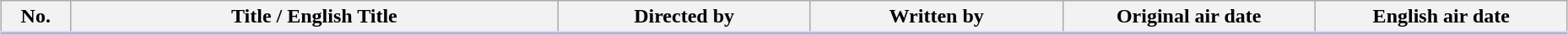<table class="wikitable" style="width:98%; margin:auto; background:#FFF;">
<tr style="border-bottom: 3px solid #CCF;">
<th style="width:3em;">No.</th>
<th>Title / English Title</th>
<th style="width:12em;">Directed by</th>
<th style="width:12em;">Written by</th>
<th style="width:12em;">Original air date</th>
<th style="width:12em;">English air date</th>
</tr>
<tr>
</tr>
</table>
